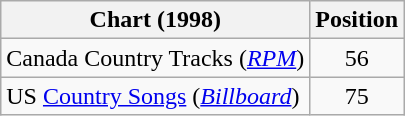<table class="wikitable sortable">
<tr>
<th scope="col">Chart (1998)</th>
<th scope="col">Position</th>
</tr>
<tr>
<td>Canada Country Tracks (<em><a href='#'>RPM</a></em>)</td>
<td align="center">56</td>
</tr>
<tr>
<td>US <a href='#'>Country Songs</a> (<em><a href='#'>Billboard</a></em>)</td>
<td align="center">75</td>
</tr>
</table>
